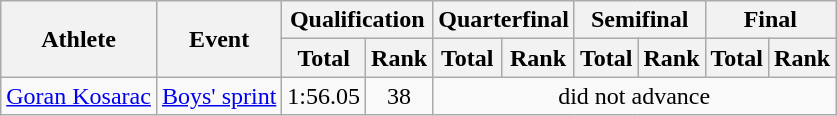<table class="wikitable">
<tr>
<th rowspan="2">Athlete</th>
<th rowspan="2">Event</th>
<th colspan="2">Qualification</th>
<th colspan="2">Quarterfinal</th>
<th colspan="2">Semifinal</th>
<th colspan="2">Final</th>
</tr>
<tr>
<th>Total</th>
<th>Rank</th>
<th>Total</th>
<th>Rank</th>
<th>Total</th>
<th>Rank</th>
<th>Total</th>
<th>Rank</th>
</tr>
<tr>
<td><a href='#'>Goran Kosarac</a></td>
<td><a href='#'>Boys' sprint</a></td>
<td align="center">1:56.05</td>
<td align="center">38</td>
<td align="center" colspan=6>did not advance</td>
</tr>
</table>
